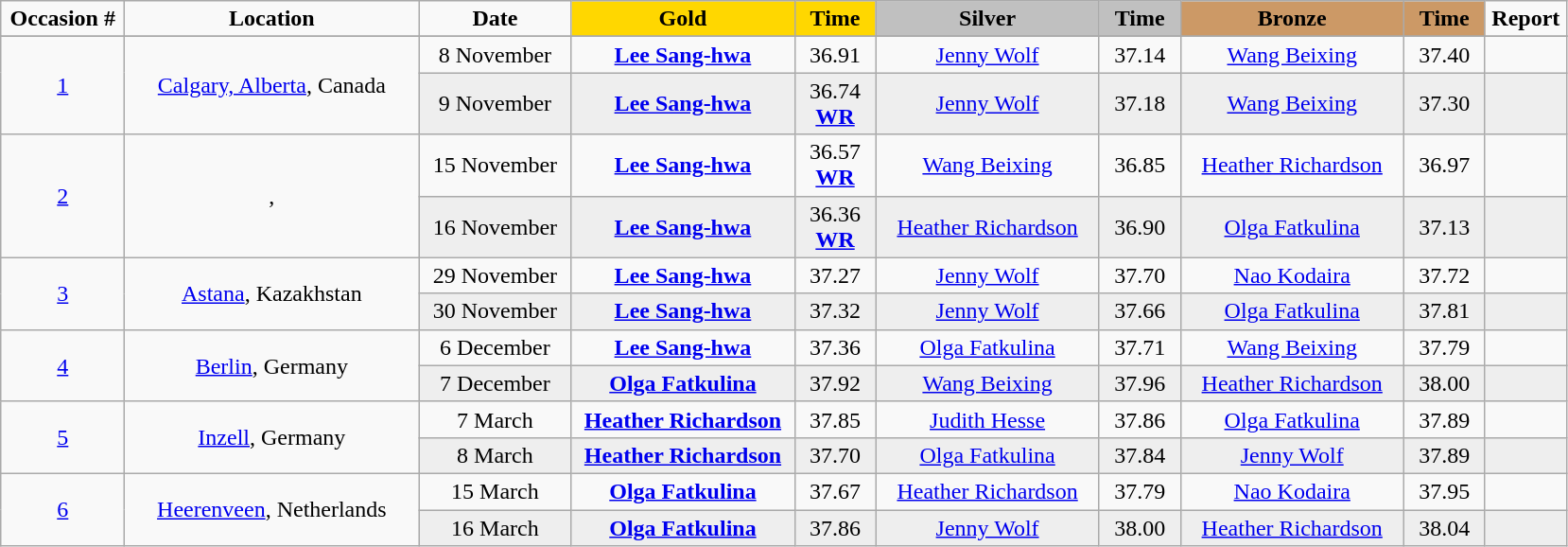<table class="wikitable">
<tr>
<td width="80" align="center"><strong>Occasion #</strong></td>
<td width="200" align="center"><strong>Location</strong></td>
<td width="100" align="center"><strong>Date</strong></td>
<td width="150" bgcolor="gold" align="center"><strong>Gold</strong></td>
<td width="50" bgcolor="gold" align="center"><strong>Time</strong></td>
<td width="150" bgcolor="silver" align="center"><strong>Silver</strong></td>
<td width="50" bgcolor="silver" align="center"><strong>Time</strong></td>
<td width="150" bgcolor="#CC9966" align="center"><strong>Bronze</strong></td>
<td width="50" bgcolor="#CC9966" align="center"><strong>Time</strong></td>
<td width="50" align="center"><strong>Report</strong></td>
</tr>
<tr bgcolor="#cccccc">
</tr>
<tr>
<td rowspan=2 align="center"><a href='#'>1</a></td>
<td rowspan=2 align="center"><a href='#'>Calgary, Alberta</a>, Canada</td>
<td align="center">8 November</td>
<td align="center"><strong><a href='#'>Lee Sang-hwa</a></strong><br><small></small></td>
<td align="center">36.91</td>
<td align="center"><a href='#'>Jenny Wolf</a><br><small></small></td>
<td align="center">37.14</td>
<td align="center"><a href='#'>Wang Beixing</a><br><small></small></td>
<td align="center">37.40</td>
<td align="center"></td>
</tr>
<tr bgcolor="#eeeeee">
<td align="center">9 November</td>
<td align="center"><strong><a href='#'>Lee Sang-hwa</a></strong><br><small></small></td>
<td align="center">36.74<br><strong><a href='#'>WR</a></strong></td>
<td align="center"><a href='#'>Jenny Wolf</a><br><small></small></td>
<td align="center">37.18</td>
<td align="center"><a href='#'>Wang Beixing</a><br><small></small></td>
<td align="center">37.30</td>
<td align="center"></td>
</tr>
<tr>
<td rowspan=2 align="center"><a href='#'>2</a></td>
<td rowspan=2 align="center">, </td>
<td align="center">15 November</td>
<td align="center"><strong><a href='#'>Lee Sang-hwa</a></strong><br><small></small></td>
<td align="center">36.57<br><strong><a href='#'>WR</a></strong></td>
<td align="center"><a href='#'>Wang Beixing</a><br><small></small></td>
<td align="center">36.85</td>
<td align="center"><a href='#'>Heather Richardson</a><br><small></small></td>
<td align="center">36.97</td>
<td align="center"></td>
</tr>
<tr bgcolor="#eeeeee">
<td align="center">16 November</td>
<td align="center"><strong><a href='#'>Lee Sang-hwa</a></strong><br><small></small></td>
<td align="center">36.36<br><strong><a href='#'>WR</a></strong></td>
<td align="center"><a href='#'>Heather Richardson</a><br><small></small></td>
<td align="center">36.90</td>
<td align="center"><a href='#'>Olga Fatkulina</a><br><small></small></td>
<td align="center">37.13</td>
<td align="center"></td>
</tr>
<tr>
<td rowspan=2 align="center"><a href='#'>3</a></td>
<td rowspan=2 align="center"><a href='#'>Astana</a>, Kazakhstan</td>
<td align="center">29 November</td>
<td align="center"><strong><a href='#'>Lee Sang-hwa</a></strong><br><small></small></td>
<td align="center">37.27</td>
<td align="center"><a href='#'>Jenny Wolf</a><br><small></small></td>
<td align="center">37.70</td>
<td align="center"><a href='#'>Nao Kodaira</a><br><small></small></td>
<td align="center">37.72</td>
<td align="center"></td>
</tr>
<tr bgcolor="#eeeeee">
<td align="center">30 November</td>
<td align="center"><strong><a href='#'>Lee Sang-hwa</a></strong><br><small></small></td>
<td align="center">37.32</td>
<td align="center"><a href='#'>Jenny Wolf</a><br><small></small></td>
<td align="center">37.66</td>
<td align="center"><a href='#'>Olga Fatkulina</a><br><small></small></td>
<td align="center">37.81</td>
<td align="center"></td>
</tr>
<tr>
<td rowspan=2 align="center"><a href='#'>4</a></td>
<td rowspan=2 align="center"><a href='#'>Berlin</a>, Germany</td>
<td align="center">6 December</td>
<td align="center"><strong><a href='#'>Lee Sang-hwa</a></strong><br><small></small></td>
<td align="center">37.36</td>
<td align="center"><a href='#'>Olga Fatkulina</a><br><small></small></td>
<td align="center">37.71</td>
<td align="center"><a href='#'>Wang Beixing</a><br><small></small></td>
<td align="center">37.79</td>
<td align="center"></td>
</tr>
<tr bgcolor="#eeeeee">
<td align="center">7 December</td>
<td align="center"><strong><a href='#'>Olga Fatkulina</a></strong><br><small></small></td>
<td align="center">37.92</td>
<td align="center"><a href='#'>Wang Beixing</a><br><small></small></td>
<td align="center">37.96</td>
<td align="center"><a href='#'>Heather Richardson</a><br><small></small></td>
<td align="center">38.00</td>
<td align="center"></td>
</tr>
<tr>
<td rowspan=2 align="center"><a href='#'>5</a></td>
<td rowspan=2 align="center"><a href='#'>Inzell</a>, Germany</td>
<td align="center">7 March</td>
<td align="center"><strong><a href='#'>Heather Richardson</a></strong><br><small></small></td>
<td align="center">37.85</td>
<td align="center"><a href='#'>Judith Hesse</a><br><small></small></td>
<td align="center">37.86</td>
<td align="center"><a href='#'>Olga Fatkulina</a><br><small></small></td>
<td align="center">37.89</td>
<td align="center"></td>
</tr>
<tr bgcolor="#eeeeee">
<td align="center">8 March</td>
<td align="center"><strong><a href='#'>Heather Richardson</a></strong><br><small></small></td>
<td align="center">37.70</td>
<td align="center"><a href='#'>Olga Fatkulina</a><br><small></small></td>
<td align="center">37.84</td>
<td align="center"><a href='#'>Jenny Wolf</a><br><small></small></td>
<td align="center">37.89</td>
<td align="center"></td>
</tr>
<tr>
<td rowspan=2 align="center"><a href='#'>6</a></td>
<td rowspan=2 align="center"><a href='#'>Heerenveen</a>, Netherlands</td>
<td align="center">15 March</td>
<td align="center"><strong><a href='#'>Olga Fatkulina</a></strong><br><small></small></td>
<td align="center">37.67</td>
<td align="center"><a href='#'>Heather Richardson</a><br><small></small></td>
<td align="center">37.79</td>
<td align="center"><a href='#'>Nao Kodaira</a><br><small></small></td>
<td align="center">37.95</td>
<td align="center"></td>
</tr>
<tr bgcolor="#eeeeee">
<td align="center">16 March</td>
<td align="center"><strong><a href='#'>Olga Fatkulina</a></strong><br><small></small></td>
<td align="center">37.86</td>
<td align="center"><a href='#'>Jenny Wolf</a><br><small></small></td>
<td align="center">38.00</td>
<td align="center"><a href='#'>Heather Richardson</a><br><small></small></td>
<td align="center">38.04</td>
<td align="center"></td>
</tr>
</table>
